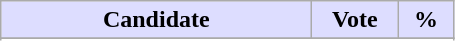<table class="wikitable">
<tr>
<th style="background:#ddf; width:200px;">Candidate</th>
<th style="background:#ddf; width:50px;">Vote</th>
<th style="background:#ddf; width:30px;">%</th>
</tr>
<tr>
</tr>
<tr>
</tr>
</table>
